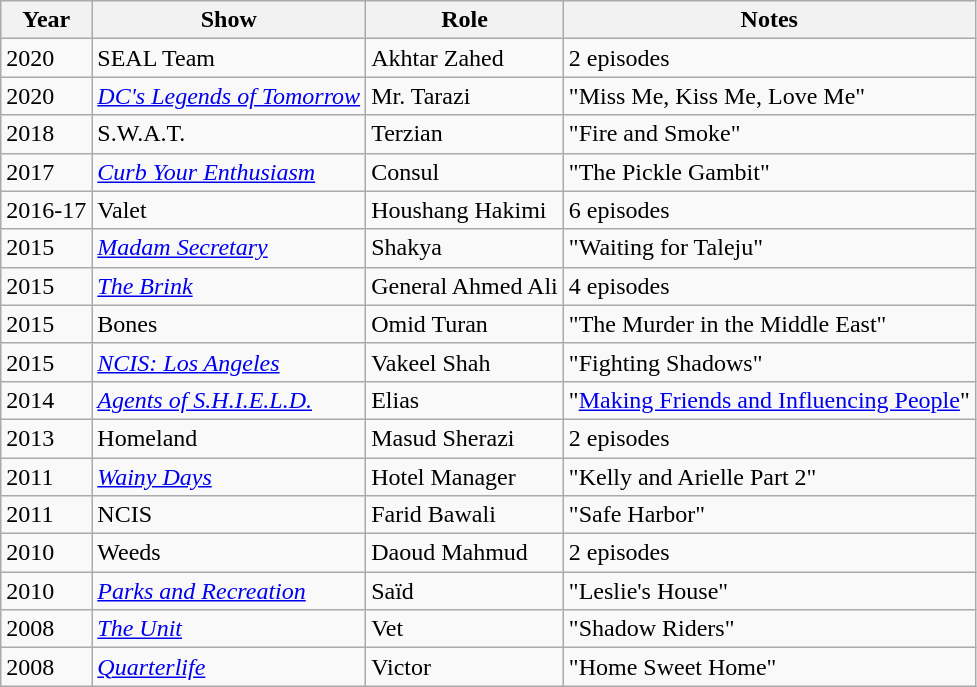<table class="wikitable">
<tr>
<th>Year</th>
<th>Show</th>
<th>Role</th>
<th>Notes</th>
</tr>
<tr>
<td>2020</td>
<td>SEAL Team</td>
<td>Akhtar Zahed</td>
<td>2 episodes</td>
</tr>
<tr>
<td>2020</td>
<td><em><a href='#'>DC's Legends of Tomorrow</a></em></td>
<td>Mr. Tarazi</td>
<td>"Miss Me, Kiss Me, Love Me"</td>
</tr>
<tr>
<td>2018</td>
<td>S.W.A.T.</td>
<td>Terzian</td>
<td>"Fire and Smoke"</td>
</tr>
<tr>
<td>2017</td>
<td><em><a href='#'>Curb Your Enthusiasm</a></em></td>
<td>Consul</td>
<td>"The Pickle Gambit"</td>
</tr>
<tr>
<td>2016-17</td>
<td>Valet</td>
<td>Houshang Hakimi</td>
<td>6 episodes</td>
</tr>
<tr>
<td>2015</td>
<td><em><a href='#'>Madam Secretary</a></em></td>
<td>Shakya</td>
<td>"Waiting for Taleju"</td>
</tr>
<tr>
<td>2015</td>
<td><em><a href='#'>The Brink</a></em></td>
<td>General Ahmed Ali</td>
<td>4 episodes</td>
</tr>
<tr>
<td>2015</td>
<td>Bones</td>
<td>Omid Turan</td>
<td>"The Murder in the Middle East"</td>
</tr>
<tr>
<td>2015</td>
<td><em><a href='#'>NCIS: Los Angeles</a></em></td>
<td>Vakeel Shah</td>
<td>"Fighting Shadows"</td>
</tr>
<tr>
<td>2014</td>
<td><em><a href='#'>Agents of S.H.I.E.L.D.</a></em></td>
<td>Elias</td>
<td>"<a href='#'>Making Friends and Influencing People</a>"</td>
</tr>
<tr>
<td>2013</td>
<td>Homeland</td>
<td>Masud Sherazi</td>
<td>2 episodes</td>
</tr>
<tr>
<td>2011</td>
<td><em><a href='#'>Wainy Days</a></em></td>
<td>Hotel Manager</td>
<td>"Kelly and Arielle Part 2"</td>
</tr>
<tr>
<td>2011</td>
<td>NCIS</td>
<td>Farid Bawali</td>
<td>"Safe Harbor"</td>
</tr>
<tr>
<td>2010</td>
<td>Weeds</td>
<td>Daoud Mahmud</td>
<td>2 episodes</td>
</tr>
<tr>
<td>2010</td>
<td><em><a href='#'>Parks and Recreation</a></em></td>
<td>Saïd</td>
<td>"Leslie's House"</td>
</tr>
<tr>
<td>2008</td>
<td><em><a href='#'>The Unit</a></em></td>
<td>Vet</td>
<td>"Shadow Riders"</td>
</tr>
<tr>
<td>2008</td>
<td><em><a href='#'>Quarterlife</a></em></td>
<td>Victor</td>
<td>"Home Sweet Home"</td>
</tr>
</table>
